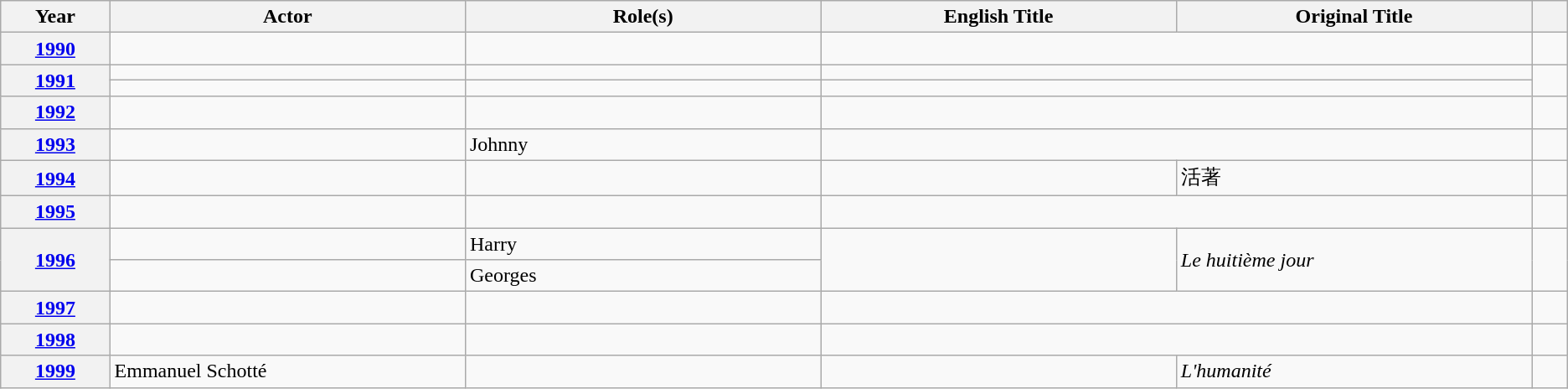<table class="wikitable unsortable">
<tr>
<th scope="col" style="width:3%;">Year</th>
<th scope="col" style="width:10%;">Actor</th>
<th scope="col" style="width:10%;">Role(s)</th>
<th scope="col" style="width:10%;">English Title</th>
<th scope="col" style="width:10%;">Original Title</th>
<th scope="col" style="width:1%;" class="unsortable"></th>
</tr>
<tr>
<th style="text-align:center;"><a href='#'>1990</a></th>
<td></td>
<td></td>
<td colspan="2"></td>
<td style="text-align:center;"></td>
</tr>
<tr>
<th rowspan="2" style="text-align:center;"><a href='#'>1991</a></th>
<td></td>
<td></td>
<td colspan="2"></td>
<td rowspan="2" style="text-align:center;"></td>
</tr>
<tr>
<td> </td>
<td></td>
<td colspan="2"></td>
</tr>
<tr>
<th style="text-align:center;"><a href='#'>1992</a></th>
<td></td>
<td></td>
<td colspan="2"></td>
<td style="text-align:center;"></td>
</tr>
<tr>
<th style="text-align:center;"><a href='#'>1993</a></th>
<td></td>
<td>Johnny</td>
<td colspan="2"></td>
<td style="text-align:center;"></td>
</tr>
<tr>
<th style="text-align:center;"><a href='#'>1994</a></th>
<td></td>
<td></td>
<td></td>
<td>活著</td>
<td style="text-align:center;"></td>
</tr>
<tr>
<th style="text-align:center;"><a href='#'>1995</a></th>
<td></td>
<td></td>
<td colspan="2"></td>
<td style="text-align:center;"></td>
</tr>
<tr>
<th rowspan="2" style="text-align:center;"><a href='#'>1996</a></th>
<td></td>
<td>Harry</td>
<td rowspan="2"></td>
<td rowspan="2"><em>Le huitième jour</em></td>
<td rowspan="2" style="text-align:center;"></td>
</tr>
<tr>
<td></td>
<td>Georges</td>
</tr>
<tr>
<th style="text-align:center;"><a href='#'>1997</a></th>
<td></td>
<td></td>
<td colspan="2"></td>
<td style="text-align:center;"></td>
</tr>
<tr>
<th style="text-align:center;"><a href='#'>1998</a></th>
<td></td>
<td></td>
<td colspan="2"></td>
<td style="text-align:center;"></td>
</tr>
<tr>
<th style="text-align:center;"><a href='#'>1999</a></th>
<td>Emmanuel Schotté</td>
<td></td>
<td></td>
<td><em>L'humanité</em></td>
<td style="text-align:center;"></td>
</tr>
</table>
